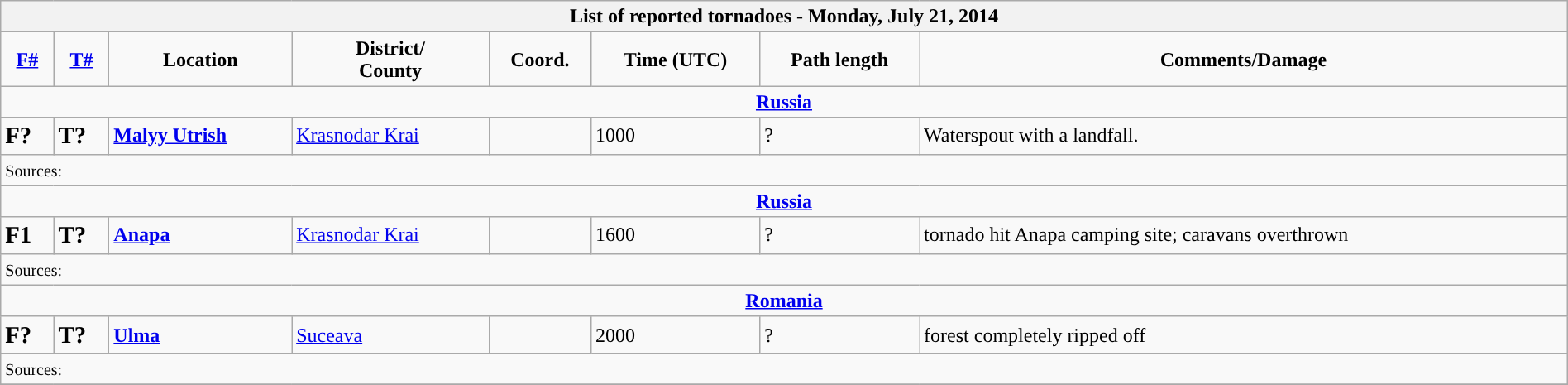<table class="wikitable collapsible" width="100%">
<tr>
<th colspan="8">List of reported tornadoes - Monday, July 21, 2014</th>
</tr>
<tr>
<td style="text-align: center;"><strong><a href='#'>F#</a></strong></td>
<td style="text-align: center;"><strong><a href='#'>T#</a></strong></td>
<td style="text-align: center;"><strong>Location</strong></td>
<td style="text-align: center;"><strong>District/<br>County</strong></td>
<td style="text-align: center;"><strong>Coord.</strong></td>
<td style="text-align: center;"><strong>Time (UTC)</strong></td>
<td style="text-align: center;"><strong>Path length</strong></td>
<td style="text-align: center;"><strong>Comments/Damage</strong></td>
</tr>
<tr>
<td colspan="8" align=center><strong><a href='#'>Russia</a></strong></td>
</tr>
<tr>
<td><big><strong>F?</strong></big></td>
<td><big><strong>T?</strong></big></td>
<td><strong><a href='#'>Malyy Utrish</a></strong></td>
<td><a href='#'>Krasnodar Krai</a></td>
<td></td>
<td>1000</td>
<td>?</td>
<td>Waterspout with a landfall.</td>
</tr>
<tr>
<td colspan="8"><small>Sources:</small></td>
</tr>
<tr>
<td colspan="8" align=center><strong><a href='#'>Russia</a></strong></td>
</tr>
<tr>
<td><big><strong>F1</strong></big></td>
<td><big><strong>T?</strong></big></td>
<td><strong><a href='#'>Anapa</a></strong></td>
<td><a href='#'>Krasnodar Krai</a></td>
<td></td>
<td>1600</td>
<td>?</td>
<td>tornado hit Anapa camping site; caravans overthrown</td>
</tr>
<tr>
<td colspan="8"><small>Sources:</small></td>
</tr>
<tr>
<td colspan="8" align=center><strong><a href='#'>Romania</a></strong></td>
</tr>
<tr>
<td><big><strong>F?</strong></big></td>
<td><big><strong>T?</strong></big></td>
<td><strong><a href='#'>Ulma</a></strong></td>
<td><a href='#'>Suceava</a></td>
<td></td>
<td>2000</td>
<td>?</td>
<td>forest completely ripped off</td>
</tr>
<tr>
<td colspan="8"><small>Sources:</small></td>
</tr>
<tr>
</tr>
</table>
